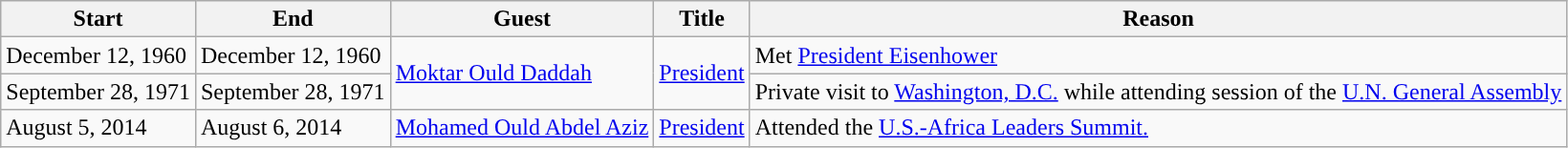<table class="wikitable sortable">
<tr>
<th>Start</th>
<th>End</th>
<th>Guest</th>
<th>Title</th>
<th>Reason</th>
</tr>
<tr>
<td>December 12, 1960</td>
<td>December 12, 1960</td>
<td rowspan=2><a href='#'>Moktar Ould Daddah</a></td>
<td rowspan=2><a href='#'>President</a></td>
<td>Met <a href='#'>President Eisenhower</a></td>
</tr>
<tr>
<td>September 28, 1971</td>
<td>September 28, 1971</td>
<td>Private visit to <a href='#'>Washington, D.C.</a> while attending session of the <a href='#'>U.N. General Assembly</a></td>
</tr>
<tr>
<td>August 5, 2014</td>
<td>August 6, 2014</td>
<td><a href='#'>Mohamed Ould Abdel Aziz</a></td>
<td><a href='#'>President</a></td>
<td>Attended the <a href='#'>U.S.-Africa Leaders Summit.</a></td>
</tr>
</table>
